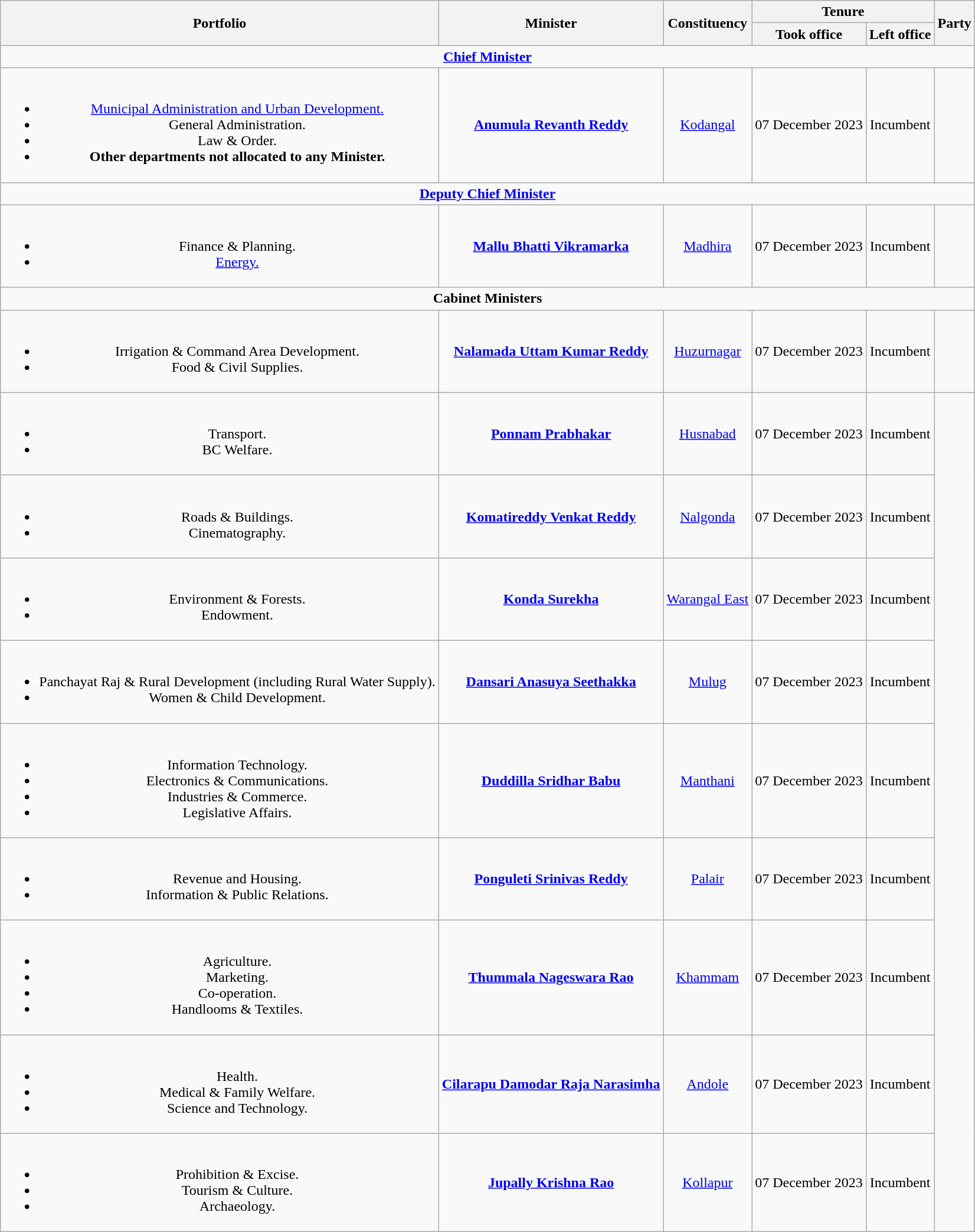<table class ="wikitable">
<tr>
<th rowspan=2>Portfolio</th>
<th rowspan=2>Minister</th>
<th rowspan=2>Constituency</th>
<th colspan=2>Tenure</th>
<th rowspan=2 colspan="2" scope="col">Party</th>
</tr>
<tr style="text-align: center;">
<th>Took office</th>
<th>Left office</th>
</tr>
<tr style="text-align: center;">
<td colspan=7><strong><a href='#'>Chief Minister</a></strong></td>
</tr>
<tr style="text-align: center;">
<td><br><ul><li><a href='#'>Municipal Administration and Urban Development.</a></li><li>General Administration.</li><li>Law & Order.</li><li><strong>Other departments not allocated to any Minister.</strong></li></ul></td>
<td><strong><a href='#'>Anumula Revanth Reddy</a></strong></td>
<td><a href='#'>Kodangal</a></td>
<td>07 December 2023</td>
<td>Incumbent</td>
<td></td>
</tr>
<tr style="text-align: center;">
<td colspan= 7><strong><a href='#'>Deputy Chief Minister</a></strong></td>
</tr>
<tr style="text-align: center;">
<td><br><ul><li>Finance & Planning.</li><li><a href='#'>Energy.</a></li></ul></td>
<td><strong><a href='#'>Mallu Bhatti Vikramarka</a></strong></td>
<td><a href='#'>Madhira</a></td>
<td>07 December 2023</td>
<td>Incumbent</td>
<td></td>
</tr>
<tr style="text-align: center;">
<td colspan=7><strong>Cabinet Ministers</strong></td>
</tr>
<tr style="text-align: center;">
<td><br><ul><li>Irrigation & Command Area Development.</li><li>Food & Civil Supplies.</li></ul></td>
<td><strong><a href='#'>Nalamada Uttam Kumar Reddy</a></strong></td>
<td><a href='#'>Huzurnagar</a></td>
<td>07 December 2023</td>
<td>Incumbent</td>
<td></td>
</tr>
<tr style="text-align: center;">
<td><br><ul><li>Transport.</li><li>BC Welfare.</li></ul></td>
<td><strong><a href='#'>Ponnam Prabhakar</a></strong></td>
<td><a href='#'>Husnabad</a></td>
<td>07 December 2023</td>
<td>Incumbent</td>
</tr>
<tr style="text-align: center;">
<td><br><ul><li>Roads & Buildings.</li><li>Cinematography.</li></ul></td>
<td><strong><a href='#'>Komatireddy Venkat Reddy</a></strong></td>
<td><a href='#'>Nalgonda</a></td>
<td>07 December 2023</td>
<td>Incumbent</td>
</tr>
<tr style="text-align: center;">
<td><br><ul><li>Environment & Forests.</li><li>Endowment.</li></ul></td>
<td><strong><a href='#'>Konda Surekha</a></strong></td>
<td><a href='#'>Warangal East</a></td>
<td>07 December 2023</td>
<td>Incumbent</td>
</tr>
<tr style="text-align: center;">
<td><br><ul><li>Panchayat Raj & Rural Development (including Rural Water Supply).</li><li>Women & Child Development.</li></ul></td>
<td><strong><a href='#'>Dansari Anasuya Seethakka</a></strong></td>
<td><a href='#'>Mulug</a></td>
<td>07 December 2023</td>
<td>Incumbent</td>
</tr>
<tr style="text-align: center;">
<td><br><ul><li>Information Technology.</li><li>Electronics & Communications.</li><li>Industries & Commerce.</li><li>Legislative Affairs.</li></ul></td>
<td><strong><a href='#'>Duddilla Sridhar Babu</a></strong></td>
<td><a href='#'>Manthani</a></td>
<td>07 December 2023</td>
<td>Incumbent</td>
</tr>
<tr style="text-align: center;">
<td><br><ul><li>Revenue and Housing.</li><li>Information & Public Relations.</li></ul></td>
<td><strong><a href='#'>Ponguleti Srinivas Reddy</a></strong></td>
<td><a href='#'>Palair</a></td>
<td>07 December 2023</td>
<td>Incumbent</td>
</tr>
<tr style="text-align: center;">
<td><br><ul><li>Agriculture.</li><li>Marketing.</li><li>Co-operation.</li><li>Handlooms & Textiles.</li></ul></td>
<td><strong><a href='#'>Thummala Nageswara Rao</a></strong></td>
<td><a href='#'>Khammam</a></td>
<td>07 December 2023</td>
<td>Incumbent</td>
</tr>
<tr style="text-align: center;">
<td><br><ul><li>Health.</li><li>Medical & Family Welfare.</li><li>Science and Technology.</li></ul></td>
<td><strong><a href='#'>Cilarapu Damodar Raja Narasimha</a></strong></td>
<td><a href='#'>Andole</a></td>
<td>07 December 2023</td>
<td>Incumbent</td>
</tr>
<tr style="text-align: center;">
<td><br><ul><li>Prohibition & Excise.</li><li>Tourism & Culture.</li><li>Archaeology.</li></ul></td>
<td><strong><a href='#'>Jupally Krishna Rao</a></strong></td>
<td><a href='#'>Kollapur</a></td>
<td>07 December 2023</td>
<td>Incumbent</td>
</tr>
</table>
